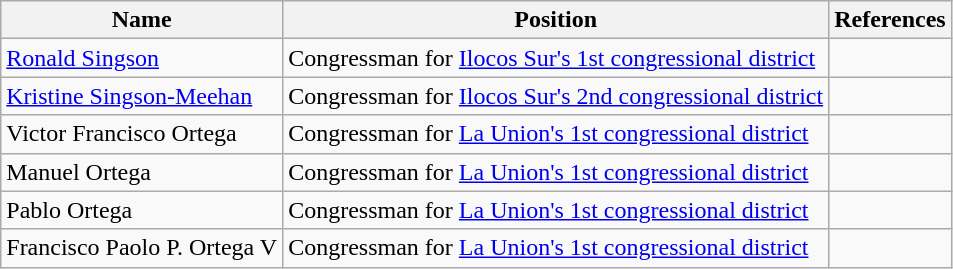<table class="wikitable">
<tr>
<th>Name</th>
<th>Position</th>
<th>References</th>
</tr>
<tr>
<td><a href='#'>Ronald Singson</a></td>
<td>Congressman for <a href='#'>Ilocos Sur's 1st congressional district</a></td>
<td></td>
</tr>
<tr>
<td><a href='#'>Kristine Singson-Meehan</a></td>
<td>Congressman for <a href='#'>Ilocos Sur's 2nd congressional district</a></td>
<td></td>
</tr>
<tr>
<td>Victor Francisco Ortega</td>
<td>Congressman for <a href='#'>La Union's 1st congressional district</a></td>
<td></td>
</tr>
<tr>
<td>Manuel Ortega</td>
<td>Congressman for <a href='#'>La Union's 1st congressional district</a></td>
<td></td>
</tr>
<tr>
<td>Pablo Ortega</td>
<td>Congressman for <a href='#'>La Union's 1st congressional district</a></td>
<td></td>
</tr>
<tr>
<td>Francisco Paolo P. Ortega V</td>
<td>Congressman for <a href='#'>La Union's 1st congressional district</a></td>
<td></td>
</tr>
</table>
